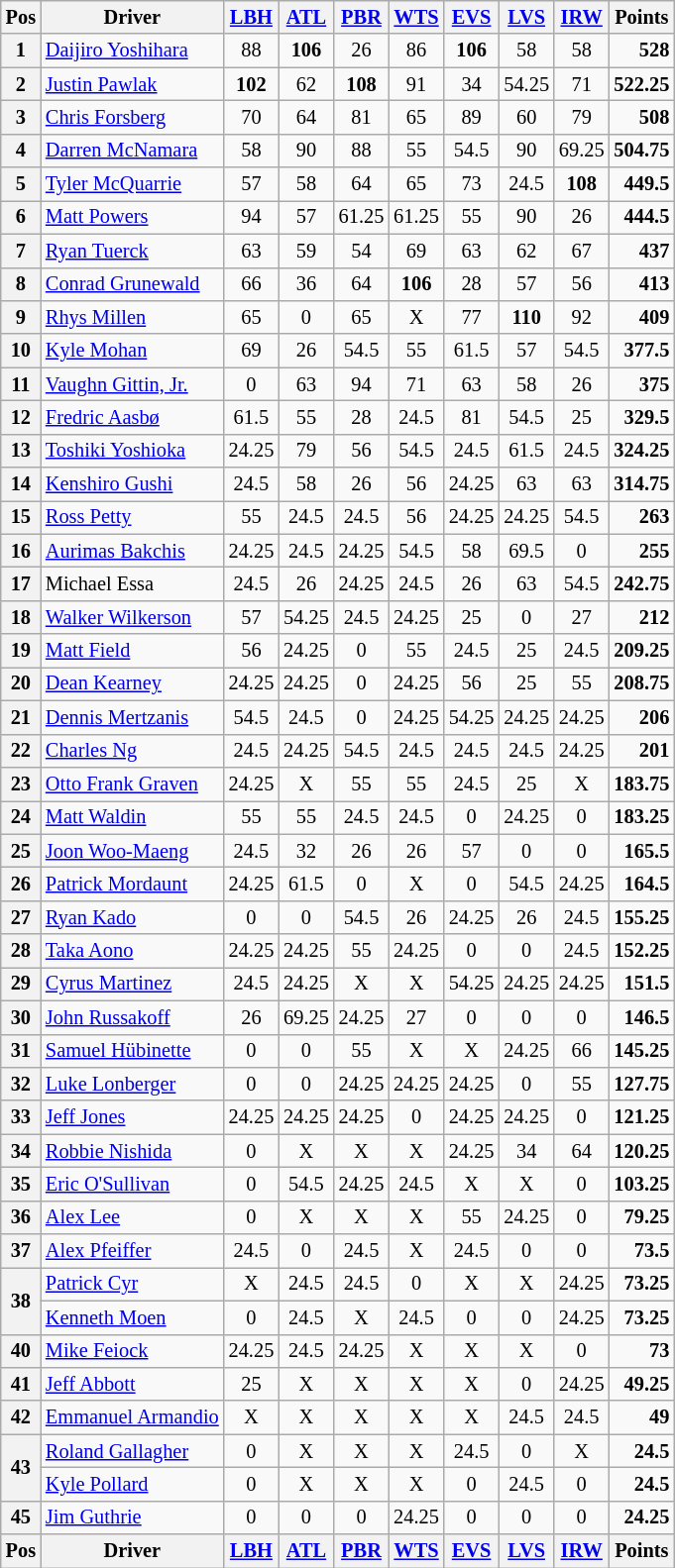<table class="wikitable" style="font-size:85%; text-align:center">
<tr style="background:#f9f9f9" valign="top">
<th valign="middle">Pos</th>
<th valign="middle">Driver</th>
<th><a href='#'>LBH</a></th>
<th><a href='#'>ATL</a></th>
<th><a href='#'>PBR</a></th>
<th><a href='#'>WTS</a></th>
<th><a href='#'>EVS</a></th>
<th><a href='#'>LVS</a></th>
<th><a href='#'>IRW</a></th>
<th valign="middle">Points</th>
</tr>
<tr>
<th>1</th>
<td align="left"> <a href='#'>Daijiro Yoshihara</a></td>
<td>88</td>
<td><strong>106</strong></td>
<td>26</td>
<td>86</td>
<td><strong>106</strong></td>
<td>58</td>
<td>58</td>
<td align="right"><strong>528</strong></td>
</tr>
<tr>
<th>2</th>
<td align="left"> <a href='#'>Justin Pawlak</a></td>
<td><strong>102</strong></td>
<td>62</td>
<td><strong>108</strong></td>
<td>91</td>
<td>34</td>
<td>54.25</td>
<td>71</td>
<td align="right"><strong>522.25</strong></td>
</tr>
<tr>
<th>3</th>
<td align="left"> <a href='#'>Chris Forsberg</a></td>
<td>70</td>
<td>64</td>
<td>81</td>
<td>65</td>
<td>89</td>
<td>60</td>
<td>79</td>
<td align="right"><strong>508</strong></td>
</tr>
<tr>
<th>4</th>
<td align="left"> <a href='#'>Darren McNamara</a></td>
<td>58</td>
<td>90</td>
<td>88</td>
<td>55</td>
<td>54.5</td>
<td>90</td>
<td>69.25</td>
<td align="right"><strong>504.75</strong></td>
</tr>
<tr>
<th>5</th>
<td align="left"> <a href='#'>Tyler McQuarrie</a></td>
<td>57</td>
<td>58</td>
<td>64</td>
<td>65</td>
<td>73</td>
<td>24.5</td>
<td><strong>108</strong></td>
<td align="right"><strong>449.5</strong></td>
</tr>
<tr>
<th>6</th>
<td align="left"> <a href='#'>Matt Powers</a></td>
<td>94</td>
<td>57</td>
<td>61.25</td>
<td>61.25</td>
<td>55</td>
<td>90</td>
<td>26</td>
<td align="right"><strong>444.5</strong></td>
</tr>
<tr>
<th>7</th>
<td align="left"> <a href='#'>Ryan Tuerck</a></td>
<td>63</td>
<td>59</td>
<td>54</td>
<td>69</td>
<td>63</td>
<td>62</td>
<td>67</td>
<td align="right"><strong>437</strong></td>
</tr>
<tr>
<th>8</th>
<td align="left"> <a href='#'>Conrad Grunewald</a></td>
<td>66</td>
<td>36</td>
<td>64</td>
<td><strong>106</strong></td>
<td>28</td>
<td>57</td>
<td>56</td>
<td align="right"><strong>413</strong></td>
</tr>
<tr>
<th>9</th>
<td align="left"> <a href='#'>Rhys Millen</a></td>
<td>65</td>
<td>0</td>
<td>65</td>
<td>X</td>
<td>77</td>
<td><strong>110</strong></td>
<td>92</td>
<td align="right"><strong>409</strong></td>
</tr>
<tr>
<th>10</th>
<td align="left"> <a href='#'>Kyle Mohan</a></td>
<td>69</td>
<td>26</td>
<td>54.5</td>
<td>55</td>
<td>61.5</td>
<td>57</td>
<td>54.5</td>
<td align="right"><strong>377.5</strong></td>
</tr>
<tr>
<th>11</th>
<td align="left"> <a href='#'>Vaughn Gittin, Jr.</a></td>
<td>0</td>
<td>63</td>
<td>94</td>
<td>71</td>
<td>63</td>
<td>58</td>
<td>26</td>
<td align="right"><strong>375</strong></td>
</tr>
<tr>
<th>12</th>
<td align="left"> <a href='#'>Fredric Aasbø</a></td>
<td>61.5</td>
<td>55</td>
<td>28</td>
<td>24.5</td>
<td>81</td>
<td>54.5</td>
<td>25</td>
<td align="right"><strong>329.5</strong></td>
</tr>
<tr>
<th>13</th>
<td align="left"> <a href='#'>Toshiki Yoshioka</a></td>
<td>24.25</td>
<td>79</td>
<td>56</td>
<td>54.5</td>
<td>24.5</td>
<td>61.5</td>
<td>24.5</td>
<td align="right"><strong>324.25</strong></td>
</tr>
<tr>
<th>14</th>
<td align="left"> <a href='#'>Kenshiro Gushi</a></td>
<td>24.5</td>
<td>58</td>
<td>26</td>
<td>56</td>
<td>24.25</td>
<td>63</td>
<td>63</td>
<td align="right"><strong>314.75</strong></td>
</tr>
<tr>
<th>15</th>
<td align="left"> <a href='#'>Ross Petty</a></td>
<td>55</td>
<td>24.5</td>
<td>24.5</td>
<td>56</td>
<td>24.25</td>
<td>24.25</td>
<td>54.5</td>
<td align="right"><strong>263</strong></td>
</tr>
<tr>
<th>16</th>
<td align="left"> <a href='#'>Aurimas Bakchis</a></td>
<td>24.25</td>
<td>24.5</td>
<td>24.25</td>
<td>54.5</td>
<td>58</td>
<td>69.5</td>
<td>0</td>
<td align="right"><strong>255</strong></td>
</tr>
<tr>
<th>17</th>
<td align="left"> Michael Essa</td>
<td>24.5</td>
<td>26</td>
<td>24.25</td>
<td>24.5</td>
<td>26</td>
<td>63</td>
<td>54.5</td>
<td align="right"><strong>242.75</strong></td>
</tr>
<tr>
<th>18</th>
<td align="left"> <a href='#'>Walker Wilkerson</a></td>
<td>57</td>
<td>54.25</td>
<td>24.5</td>
<td>24.25</td>
<td>25</td>
<td>0</td>
<td>27</td>
<td align="right"><strong>212</strong></td>
</tr>
<tr>
<th>19</th>
<td align="left"> <a href='#'>Matt Field</a></td>
<td>56</td>
<td>24.25</td>
<td>0</td>
<td>55</td>
<td>24.5</td>
<td>25</td>
<td>24.5</td>
<td align="right"><strong>209.25</strong></td>
</tr>
<tr>
<th>20</th>
<td align="left"> <a href='#'>Dean Kearney</a></td>
<td>24.25</td>
<td>24.25</td>
<td>0</td>
<td>24.25</td>
<td>56</td>
<td>25</td>
<td>55</td>
<td align="right"><strong>208.75</strong></td>
</tr>
<tr>
<th>21</th>
<td align="left"> <a href='#'>Dennis Mertzanis</a></td>
<td>54.5</td>
<td>24.5</td>
<td>0</td>
<td>24.25</td>
<td>54.25</td>
<td>24.25</td>
<td>24.25</td>
<td align="right"><strong>206</strong></td>
</tr>
<tr>
<th>22</th>
<td align="left"> <a href='#'>Charles Ng</a></td>
<td>24.5</td>
<td>24.25</td>
<td>54.5</td>
<td>24.5</td>
<td>24.5</td>
<td>24.5</td>
<td>24.25</td>
<td align="right"><strong>201</strong></td>
</tr>
<tr>
<th>23</th>
<td align="left"> <a href='#'>Otto Frank Graven</a></td>
<td>24.25</td>
<td>X</td>
<td>55</td>
<td>55</td>
<td>24.5</td>
<td>25</td>
<td>X</td>
<td align="right"><strong>183.75</strong></td>
</tr>
<tr>
<th>24</th>
<td align="left"> <a href='#'>Matt Waldin</a></td>
<td>55</td>
<td>55</td>
<td>24.5</td>
<td>24.5</td>
<td>0</td>
<td>24.25</td>
<td>0</td>
<td align="right"><strong>183.25</strong></td>
</tr>
<tr>
<th>25</th>
<td align="left"> <a href='#'>Joon Woo-Maeng</a></td>
<td>24.5</td>
<td>32</td>
<td>26</td>
<td>26</td>
<td>57</td>
<td>0</td>
<td>0</td>
<td align="right"><strong>165.5</strong></td>
</tr>
<tr>
<th>26</th>
<td align="left"> <a href='#'>Patrick Mordaunt</a></td>
<td>24.25</td>
<td>61.5</td>
<td>0</td>
<td>X</td>
<td>0</td>
<td>54.5</td>
<td>24.25</td>
<td align="right"><strong>164.5</strong></td>
</tr>
<tr>
<th>27</th>
<td align="left"> <a href='#'>Ryan Kado</a></td>
<td>0</td>
<td>0</td>
<td>54.5</td>
<td>26</td>
<td>24.25</td>
<td>26</td>
<td>24.5</td>
<td align="right"><strong>155.25</strong></td>
</tr>
<tr>
<th>28</th>
<td align="left"> <a href='#'>Taka Aono</a></td>
<td>24.25</td>
<td>24.25</td>
<td>55</td>
<td>24.25</td>
<td>0</td>
<td>0</td>
<td>24.5</td>
<td align="right"><strong>152.25</strong></td>
</tr>
<tr>
<th>29</th>
<td align="left"> <a href='#'>Cyrus Martinez</a></td>
<td>24.5</td>
<td>24.25</td>
<td>X</td>
<td>X</td>
<td>54.25</td>
<td>24.25</td>
<td>24.25</td>
<td align="right"><strong>151.5</strong></td>
</tr>
<tr>
<th>30</th>
<td align="left"> <a href='#'>John Russakoff</a></td>
<td>26</td>
<td>69.25</td>
<td>24.25</td>
<td>27</td>
<td>0</td>
<td>0</td>
<td>0</td>
<td align="right"><strong>146.5</strong></td>
</tr>
<tr>
<th>31</th>
<td align="left"> <a href='#'>Samuel Hübinette</a></td>
<td>0</td>
<td>0</td>
<td>55</td>
<td>X</td>
<td>X</td>
<td>24.25</td>
<td>66</td>
<td align="right"><strong>145.25</strong></td>
</tr>
<tr>
<th>32</th>
<td align="left"> <a href='#'>Luke Lonberger</a></td>
<td>0</td>
<td>0</td>
<td>24.25</td>
<td>24.25</td>
<td>24.25</td>
<td>0</td>
<td>55</td>
<td align="right"><strong>127.75</strong></td>
</tr>
<tr>
<th>33</th>
<td align="left"> <a href='#'>Jeff Jones</a></td>
<td>24.25</td>
<td>24.25</td>
<td>24.25</td>
<td>0</td>
<td>24.25</td>
<td>24.25</td>
<td>0</td>
<td align="right"><strong>121.25</strong></td>
</tr>
<tr>
<th>34</th>
<td align="left"> <a href='#'>Robbie Nishida</a></td>
<td>0</td>
<td>X</td>
<td>X</td>
<td>X</td>
<td>24.25</td>
<td>34</td>
<td>64</td>
<td align="right"><strong>120.25</strong></td>
</tr>
<tr>
<th>35</th>
<td align="left"> <a href='#'>Eric O'Sullivan</a></td>
<td>0</td>
<td>54.5</td>
<td>24.25</td>
<td>24.5</td>
<td>X</td>
<td>X</td>
<td>0</td>
<td align="right"><strong>103.25</strong></td>
</tr>
<tr>
<th>36</th>
<td align="left"> <a href='#'>Alex Lee</a></td>
<td>0</td>
<td>X</td>
<td>X</td>
<td>X</td>
<td>55</td>
<td>24.25</td>
<td>0</td>
<td align="right"><strong>79.25</strong></td>
</tr>
<tr>
<th>37</th>
<td align="left"> <a href='#'>Alex Pfeiffer</a></td>
<td>24.5</td>
<td>0</td>
<td>24.5</td>
<td>X</td>
<td>24.5</td>
<td>0</td>
<td>0</td>
<td align="right"><strong>73.5</strong></td>
</tr>
<tr>
<th rowspan=2>38</th>
<td align="left"> <a href='#'>Patrick Cyr</a></td>
<td>X</td>
<td>24.5</td>
<td>24.5</td>
<td>0</td>
<td>X</td>
<td>X</td>
<td>24.25</td>
<td align="right"><strong>73.25</strong></td>
</tr>
<tr>
<td align="left"> <a href='#'>Kenneth Moen</a></td>
<td>0</td>
<td>24.5</td>
<td>X</td>
<td>24.5</td>
<td>0</td>
<td>0</td>
<td>24.25</td>
<td align="right"><strong>73.25</strong></td>
</tr>
<tr>
<th>40</th>
<td align="left"> <a href='#'>Mike Feiock</a></td>
<td>24.25</td>
<td>24.5</td>
<td>24.25</td>
<td>X</td>
<td>X</td>
<td>X</td>
<td>0</td>
<td align="right"><strong>73</strong></td>
</tr>
<tr>
<th>41</th>
<td align="left"> <a href='#'>Jeff Abbott</a></td>
<td>25</td>
<td>X</td>
<td>X</td>
<td>X</td>
<td>X</td>
<td>0</td>
<td>24.25</td>
<td align="right"><strong>49.25</strong></td>
</tr>
<tr>
<th>42</th>
<td align="left"> <a href='#'>Emmanuel Armandio</a></td>
<td>X</td>
<td>X</td>
<td>X</td>
<td>X</td>
<td>X</td>
<td>24.5</td>
<td>24.5</td>
<td align="right"><strong>49</strong></td>
</tr>
<tr>
<th rowspan=2>43</th>
<td align="left"> <a href='#'>Roland Gallagher</a></td>
<td>0</td>
<td>X</td>
<td>X</td>
<td>X</td>
<td>24.5</td>
<td>0</td>
<td>X</td>
<td align="right"><strong>24.5</strong></td>
</tr>
<tr>
<td align="left"> <a href='#'>Kyle Pollard</a></td>
<td>0</td>
<td>X</td>
<td>X</td>
<td>X</td>
<td>0</td>
<td>24.5</td>
<td>0</td>
<td align="right"><strong>24.5</strong></td>
</tr>
<tr>
<th>45</th>
<td align="left"> <a href='#'>Jim Guthrie</a></td>
<td>0</td>
<td>0</td>
<td>0</td>
<td>24.25</td>
<td>0</td>
<td>0</td>
<td>0</td>
<td align="right"><strong>24.25</strong></td>
</tr>
<tr style="background:#f9f9f9" valign="top">
<th valign="middle">Pos</th>
<th valign="middle">Driver</th>
<th><a href='#'>LBH</a></th>
<th><a href='#'>ATL</a></th>
<th><a href='#'>PBR</a></th>
<th><a href='#'>WTS</a></th>
<th><a href='#'>EVS</a></th>
<th><a href='#'>LVS</a></th>
<th><a href='#'>IRW</a></th>
<th valign="middle">Points</th>
</tr>
</table>
